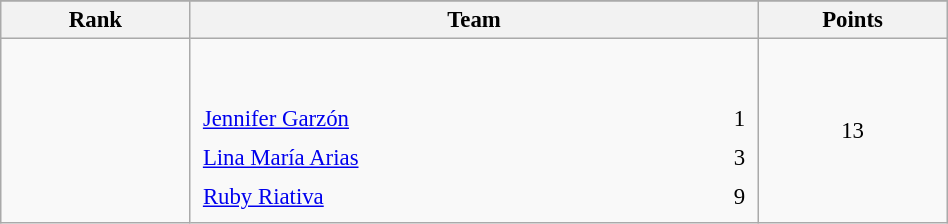<table class="wikitable sortable" style=" text-align:center; font-size:95%;" width="50%">
<tr>
</tr>
<tr>
<th width=10%>Rank</th>
<th width=30%>Team</th>
<th width=10%>Points</th>
</tr>
<tr>
<td align=center></td>
<td align=left> <br><br><table width=100%>
<tr>
<td align=left style="border:0"><a href='#'>Jennifer Garzón</a></td>
<td align=right style="border:0">1</td>
</tr>
<tr>
<td align=left style="border:0"><a href='#'>Lina María Arias</a></td>
<td align=right style="border:0">3</td>
</tr>
<tr>
<td align=left style="border:0"><a href='#'>Ruby Riativa</a></td>
<td align=right style="border:0">9</td>
</tr>
</table>
</td>
<td>13</td>
</tr>
</table>
